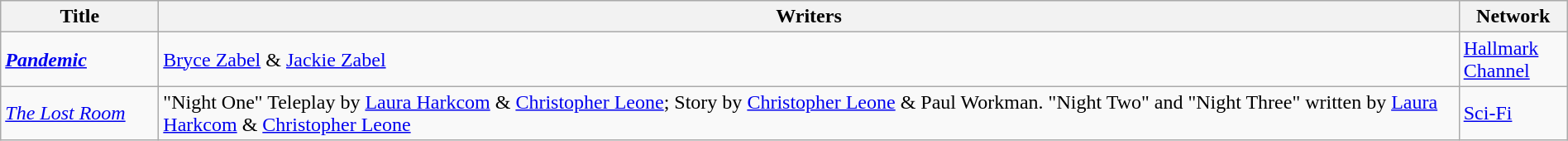<table class="wikitable" style="width:100%;">
<tr>
<th style="width:120px;">Title</th>
<th>Writers</th>
<th style="width:80px;">Network</th>
</tr>
<tr>
<td><strong> <em><a href='#'>Pandemic</a></em> </strong></td>
<td><a href='#'>Bryce Zabel</a> & <a href='#'>Jackie Zabel</a></td>
<td><a href='#'>Hallmark Channel</a></td>
</tr>
<tr>
<td><em><a href='#'>The Lost Room</a></em></td>
<td>"Night One" Teleplay by <a href='#'>Laura Harkcom</a> & <a href='#'>Christopher Leone</a>; Story by <a href='#'>Christopher Leone</a> & Paul Workman. "Night Two" and "Night Three" written by <a href='#'>Laura Harkcom</a> & <a href='#'>Christopher Leone</a></td>
<td><a href='#'>Sci-Fi</a></td>
</tr>
</table>
